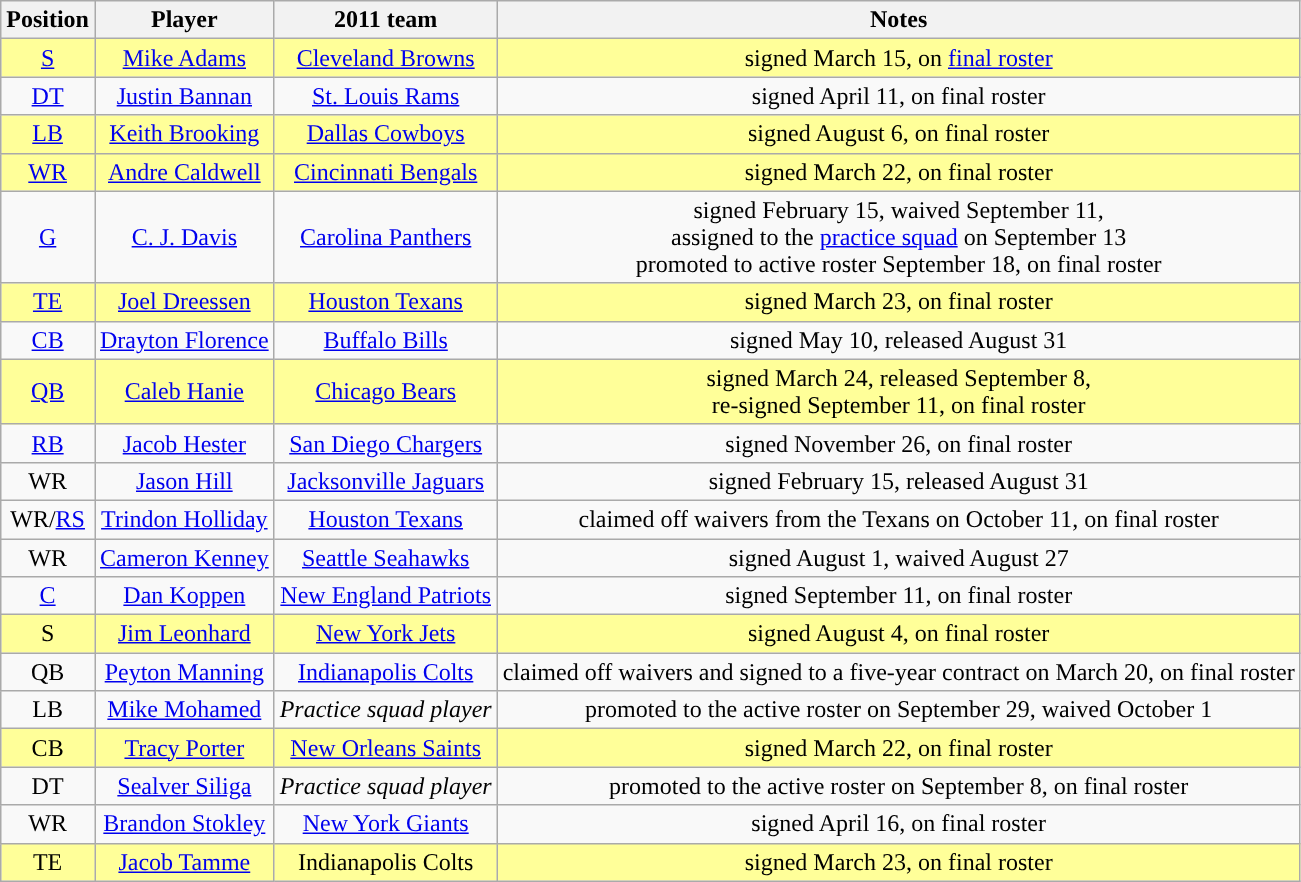<table class="wikitable" style="text-align:center">
<tr>
<th>Position</th>
<th>Player</th>
<th>2011 team</th>
<th>Notes</th>
</tr>
<tr style="background:#ff9">
<td><a href='#'>S</a></td>
<td><a href='#'>Mike Adams</a></td>
<td><a href='#'>Cleveland Browns</a></td>
<td>signed March 15, on <a href='#'>final roster</a></td>
</tr>
<tr>
<td><a href='#'>DT</a></td>
<td><a href='#'>Justin Bannan</a></td>
<td><a href='#'>St. Louis Rams</a></td>
<td>signed April 11, on final roster</td>
</tr>
<tr style="background:#ff9">
<td><a href='#'>LB</a></td>
<td><a href='#'>Keith Brooking</a></td>
<td><a href='#'>Dallas Cowboys</a></td>
<td>signed August 6, on final roster</td>
</tr>
<tr style="background:#ff9">
<td><a href='#'>WR</a></td>
<td><a href='#'>Andre Caldwell</a></td>
<td><a href='#'>Cincinnati Bengals</a></td>
<td>signed March 22, on final roster</td>
</tr>
<tr>
<td><a href='#'>G</a></td>
<td><a href='#'>C. J. Davis</a></td>
<td><a href='#'>Carolina Panthers</a></td>
<td>signed February 15, waived September 11,<br>assigned to the <a href='#'>practice squad</a> on September 13<br>promoted to active roster September 18, on final roster</td>
</tr>
<tr style="background:#ff9">
<td><a href='#'>TE</a></td>
<td><a href='#'>Joel Dreessen</a></td>
<td><a href='#'>Houston Texans</a></td>
<td>signed March 23, on final roster</td>
</tr>
<tr>
<td><a href='#'>CB</a></td>
<td><a href='#'>Drayton Florence</a></td>
<td><a href='#'>Buffalo Bills</a></td>
<td>signed May 10, released August 31</td>
</tr>
<tr style="background:#ff9">
<td><a href='#'>QB</a></td>
<td><a href='#'>Caleb Hanie</a></td>
<td><a href='#'>Chicago Bears</a></td>
<td>signed March 24, released September 8,<br>re-signed September 11, on final roster</td>
</tr>
<tr>
<td><a href='#'>RB</a></td>
<td><a href='#'>Jacob Hester</a></td>
<td><a href='#'>San Diego Chargers</a></td>
<td>signed November 26, on final roster</td>
</tr>
<tr>
<td>WR</td>
<td><a href='#'>Jason Hill</a></td>
<td><a href='#'>Jacksonville Jaguars</a></td>
<td>signed February 15, released August 31</td>
</tr>
<tr>
<td>WR/<a href='#'>RS</a></td>
<td><a href='#'>Trindon Holliday</a></td>
<td><a href='#'>Houston Texans</a></td>
<td>claimed off waivers from the Texans on October 11, on final roster</td>
</tr>
<tr>
<td>WR</td>
<td><a href='#'>Cameron Kenney</a></td>
<td><a href='#'>Seattle Seahawks</a></td>
<td>signed August 1, waived August 27</td>
</tr>
<tr>
<td><a href='#'>C</a></td>
<td><a href='#'>Dan Koppen</a></td>
<td><a href='#'>New England Patriots</a></td>
<td>signed September 11, on final roster </td>
</tr>
<tr style="background:#ff9">
<td>S</td>
<td><a href='#'>Jim Leonhard</a></td>
<td><a href='#'>New York Jets</a></td>
<td>signed August 4, on final roster</td>
</tr>
<tr>
<td>QB</td>
<td><a href='#'>Peyton Manning</a></td>
<td><a href='#'>Indianapolis Colts</a></td>
<td>claimed off waivers and signed to a five-year contract on March 20, on final roster</td>
</tr>
<tr>
<td>LB</td>
<td><a href='#'>Mike Mohamed</a></td>
<td><em>Practice squad player</em></td>
<td>promoted to the active roster on September 29, waived October 1</td>
</tr>
<tr style="background:#ff9">
<td>CB</td>
<td><a href='#'>Tracy Porter</a></td>
<td><a href='#'>New Orleans Saints</a></td>
<td>signed March 22, on final roster</td>
</tr>
<tr>
<td>DT</td>
<td><a href='#'>Sealver Siliga</a></td>
<td><em>Practice squad player</em></td>
<td>promoted to the active roster on September 8, on final roster</td>
</tr>
<tr>
<td>WR</td>
<td><a href='#'>Brandon Stokley</a></td>
<td><a href='#'>New York Giants</a></td>
<td>signed April 16, on final roster</td>
</tr>
<tr style="background:#ff9">
<td>TE</td>
<td><a href='#'>Jacob Tamme</a></td>
<td>Indianapolis Colts</td>
<td>signed March 23, on final roster</td>
</tr>
</table>
